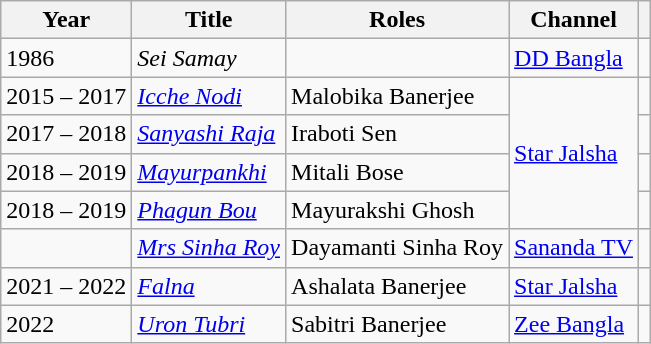<table class="wikitable sortable">
<tr>
<th>Year</th>
<th>Title</th>
<th>Roles</th>
<th>Channel</th>
<th></th>
</tr>
<tr>
<td>1986</td>
<td><em>Sei Samay</em></td>
<td></td>
<td><a href='#'>DD Bangla</a></td>
<td></td>
</tr>
<tr>
<td>2015 – 2017</td>
<td><em><a href='#'>Icche Nodi</a></em></td>
<td>Malobika Banerjee</td>
<td rowspan="4"><a href='#'>Star Jalsha</a></td>
<td></td>
</tr>
<tr>
<td>2017 – 2018</td>
<td><em><a href='#'>Sanyashi Raja</a></em></td>
<td>Iraboti Sen</td>
<td></td>
</tr>
<tr>
<td>2018 – 2019</td>
<td><em><a href='#'>Mayurpankhi</a></em></td>
<td>Mitali Bose</td>
<td></td>
</tr>
<tr>
<td>2018 – 2019</td>
<td><em><a href='#'>Phagun Bou</a></em></td>
<td>Mayurakshi Ghosh</td>
<td></td>
</tr>
<tr>
<td></td>
<td><em><a href='#'>Mrs Sinha Roy</a></em></td>
<td>Dayamanti Sinha Roy</td>
<td><a href='#'>Sananda TV</a></td>
<td></td>
</tr>
<tr>
<td>2021 – 2022</td>
<td><em><a href='#'>Falna</a></em></td>
<td>Ashalata Banerjee</td>
<td><a href='#'>Star Jalsha</a></td>
<td></td>
</tr>
<tr>
<td>2022</td>
<td><em><a href='#'>Uron Tubri</a></em></td>
<td>Sabitri Banerjee</td>
<td><a href='#'>Zee Bangla</a></td>
<td></td>
</tr>
</table>
